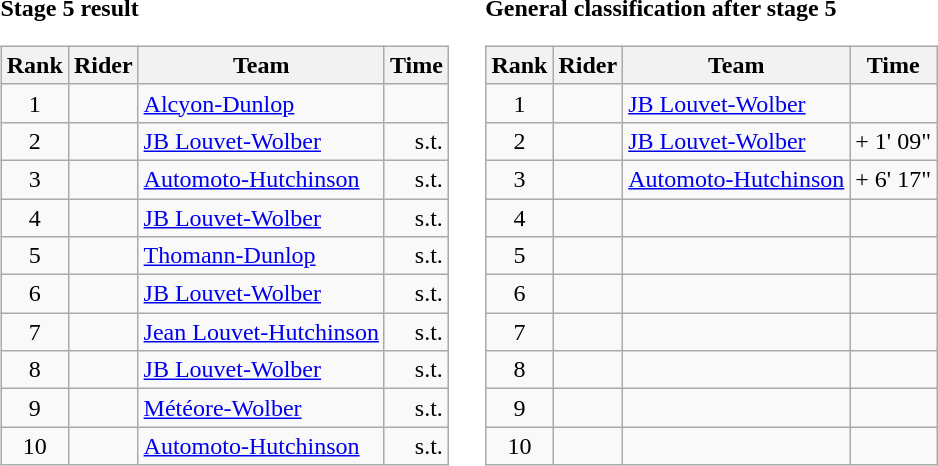<table>
<tr>
<td><strong>Stage 5 result</strong><br><table class="wikitable">
<tr>
<th scope="col">Rank</th>
<th scope="col">Rider</th>
<th scope="col">Team</th>
<th scope="col">Time</th>
</tr>
<tr>
<td style="text-align:center;">1</td>
<td></td>
<td><a href='#'>Alcyon-Dunlop</a></td>
<td style="text-align:right;"></td>
</tr>
<tr>
<td style="text-align:center;">2</td>
<td></td>
<td><a href='#'>JB Louvet-Wolber</a></td>
<td style="text-align:right;">s.t.</td>
</tr>
<tr>
<td style="text-align:center;">3</td>
<td></td>
<td><a href='#'>Automoto-Hutchinson</a></td>
<td style="text-align:right;">s.t.</td>
</tr>
<tr>
<td style="text-align:center;">4</td>
<td></td>
<td><a href='#'>JB Louvet-Wolber</a></td>
<td style="text-align:right;">s.t.</td>
</tr>
<tr>
<td style="text-align:center;">5</td>
<td></td>
<td><a href='#'>Thomann-Dunlop</a></td>
<td style="text-align:right;">s.t.</td>
</tr>
<tr>
<td style="text-align:center;">6</td>
<td></td>
<td><a href='#'>JB Louvet-Wolber</a></td>
<td style="text-align:right;">s.t.</td>
</tr>
<tr>
<td style="text-align:center;">7</td>
<td></td>
<td><a href='#'>Jean Louvet-Hutchinson</a></td>
<td style="text-align:right;">s.t.</td>
</tr>
<tr>
<td style="text-align:center;">8</td>
<td></td>
<td><a href='#'>JB Louvet-Wolber</a></td>
<td style="text-align:right;">s.t.</td>
</tr>
<tr>
<td style="text-align:center;">9</td>
<td></td>
<td><a href='#'>Météore-Wolber</a></td>
<td style="text-align:right;">s.t.</td>
</tr>
<tr>
<td style="text-align:center;">10</td>
<td></td>
<td><a href='#'>Automoto-Hutchinson</a></td>
<td style="text-align:right;">s.t.</td>
</tr>
</table>
</td>
<td></td>
<td><strong>General classification after stage 5</strong><br><table class="wikitable">
<tr>
<th scope="col">Rank</th>
<th scope="col">Rider</th>
<th scope="col">Team</th>
<th scope="col">Time</th>
</tr>
<tr>
<td style="text-align:center;">1</td>
<td></td>
<td><a href='#'>JB Louvet-Wolber</a></td>
<td style="text-align:right;"></td>
</tr>
<tr>
<td style="text-align:center;">2</td>
<td></td>
<td><a href='#'>JB Louvet-Wolber</a></td>
<td style="text-align:right;">+ 1' 09"</td>
</tr>
<tr>
<td style="text-align:center;">3</td>
<td></td>
<td><a href='#'>Automoto-Hutchinson</a></td>
<td style="text-align:right;">+ 6' 17"</td>
</tr>
<tr>
<td style="text-align:center;">4</td>
<td></td>
<td></td>
<td></td>
</tr>
<tr>
<td style="text-align:center;">5</td>
<td></td>
<td></td>
<td></td>
</tr>
<tr>
<td style="text-align:center;">6</td>
<td></td>
<td></td>
<td></td>
</tr>
<tr>
<td style="text-align:center;">7</td>
<td></td>
<td></td>
<td></td>
</tr>
<tr>
<td style="text-align:center;">8</td>
<td></td>
<td></td>
<td></td>
</tr>
<tr>
<td style="text-align:center;">9</td>
<td></td>
<td></td>
<td></td>
</tr>
<tr>
<td style="text-align:center;">10</td>
<td></td>
<td></td>
<td></td>
</tr>
</table>
</td>
</tr>
</table>
